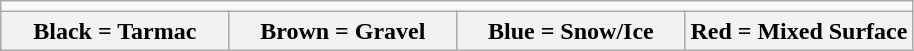<table class="wikitable" align=center>
<tr>
<td align=center colspan=4></td>
</tr>
<tr>
<th width=25%>Black = Tarmac</th>
<th width=25%>Brown = Gravel</th>
<th width=25%>Blue = Snow/Ice</th>
<th width=25%>Red = Mixed Surface</th>
</tr>
</table>
